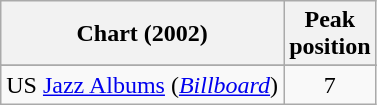<table class="wikitable sortable">
<tr>
<th>Chart (2002)</th>
<th>Peak<br>position</th>
</tr>
<tr>
</tr>
<tr>
<td>US <a href='#'>Jazz Albums</a> (<em><a href='#'>Billboard</a></em>)</td>
<td align=center>7</td>
</tr>
</table>
